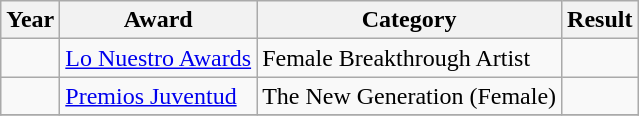<table class="wikitable sortable plainrowheaders">
<tr>
<th scope="col">Year</th>
<th scope="col">Award</th>
<th scope="col">Category</th>
<th scope="col">Result</th>
</tr>
<tr>
<td></td>
<td><a href='#'>Lo Nuestro Awards</a></td>
<td>Female Breakthrough Artist</td>
<td></td>
</tr>
<tr>
<td></td>
<td><a href='#'>Premios Juventud</a></td>
<td>The New Generation (Female)</td>
<td></td>
</tr>
<tr>
</tr>
</table>
